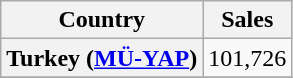<table class="wikitable plainrowheaders">
<tr>
<th scope="col">Country</th>
<th scope="col">Sales</th>
</tr>
<tr>
<th scope="row">Turkey (<a href='#'>MÜ-YAP</a>)</th>
<td>101,726</td>
</tr>
<tr>
</tr>
</table>
